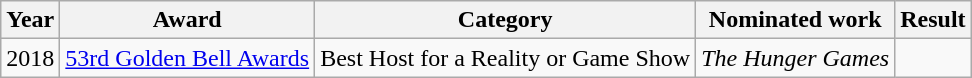<table class="wikitable sortable">
<tr>
<th>Year</th>
<th>Award</th>
<th>Category</th>
<th>Nominated work</th>
<th>Result</th>
</tr>
<tr>
<td>2018</td>
<td><a href='#'>53rd Golden Bell Awards</a></td>
<td>Best Host for a Reality or Game Show</td>
<td><em>The Hunger Games</em></td>
<td></td>
</tr>
</table>
